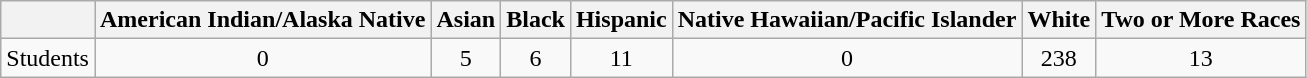<table class="wikitable" style="text-align: center;">
<tr>
<th></th>
<th>American Indian/Alaska Native</th>
<th>Asian</th>
<th>Black</th>
<th>Hispanic</th>
<th>Native Hawaiian/Pacific Islander</th>
<th>White</th>
<th>Two or More Races</th>
</tr>
<tr>
<td>Students</td>
<td>0</td>
<td>5</td>
<td>6</td>
<td>11</td>
<td>0</td>
<td>238</td>
<td>13</td>
</tr>
</table>
